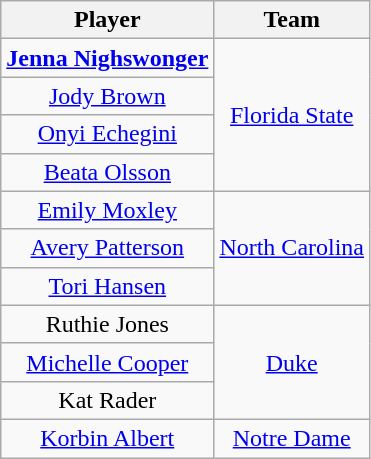<table class="wikitable" style="text-align:center">
<tr>
<th>Player</th>
<th>Team</th>
</tr>
<tr>
<td><strong><a href='#'>Jenna Nighswonger</a></strong></td>
<td rowspan=4><a href='#'>Florida State</a></td>
</tr>
<tr>
<td><a href='#'>Jody Brown</a></td>
</tr>
<tr>
<td><a href='#'>Onyi Echegini</a></td>
</tr>
<tr>
<td><a href='#'>Beata Olsson</a></td>
</tr>
<tr>
<td><a href='#'>Emily Moxley</a></td>
<td rowspan=3><a href='#'>North Carolina</a></td>
</tr>
<tr>
<td><a href='#'>Avery Patterson</a></td>
</tr>
<tr>
<td><a href='#'>Tori Hansen</a></td>
</tr>
<tr>
<td>Ruthie Jones</td>
<td rowspan=3><a href='#'>Duke</a></td>
</tr>
<tr>
<td><a href='#'>Michelle Cooper</a></td>
</tr>
<tr>
<td>Kat Rader</td>
</tr>
<tr>
<td><a href='#'>Korbin Albert</a></td>
<td><a href='#'>Notre Dame</a></td>
</tr>
</table>
